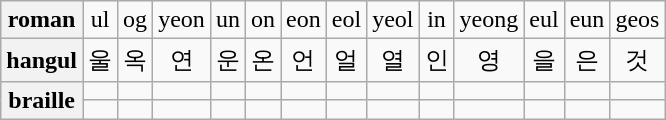<table class="wikitable">
<tr align=center>
<th>roman</th>
<td>ul</td>
<td>og</td>
<td>yeon</td>
<td>un</td>
<td>on</td>
<td>eon</td>
<td>eol</td>
<td>yeol</td>
<td>in</td>
<td>yeong</td>
<td>eul</td>
<td>eun</td>
<td colspan=2>geos</td>
</tr>
<tr align=center>
<th>hangul</th>
<td>울</td>
<td>옥</td>
<td>연</td>
<td>운</td>
<td>온</td>
<td>언</td>
<td>얼</td>
<td>열</td>
<td>인</td>
<td>영</td>
<td>을</td>
<td>은</td>
<td colspan=2>것</td>
</tr>
<tr align=center>
<th rowspan=2>braille</th>
<td></td>
<td></td>
<td></td>
<td></td>
<td></td>
<td></td>
<td></td>
<td></td>
<td></td>
<td></td>
<td></td>
<td></td>
<td colspan=2></td>
</tr>
<tr align=center>
<td></td>
<td></td>
<td></td>
<td></td>
<td></td>
<td></td>
<td></td>
<td></td>
<td></td>
<td align=center></td>
<td></td>
<td></td>
<td colspan=2></td>
</tr>
</table>
